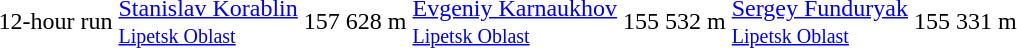<table>
<tr>
<td>12-hour run</td>
<td><a href='#'>Stanislav Korablin</a><br><small><a href='#'>Lipetsk Oblast</a></small></td>
<td>157 628 m</td>
<td><a href='#'>Evgeniy Karnaukhov</a><br><small><a href='#'>Lipetsk Oblast</a></small></td>
<td>155 532 m</td>
<td><a href='#'>Sergey Funduryak</a><br><small><a href='#'>Lipetsk Oblast</a></small></td>
<td>155 331 m</td>
</tr>
</table>
